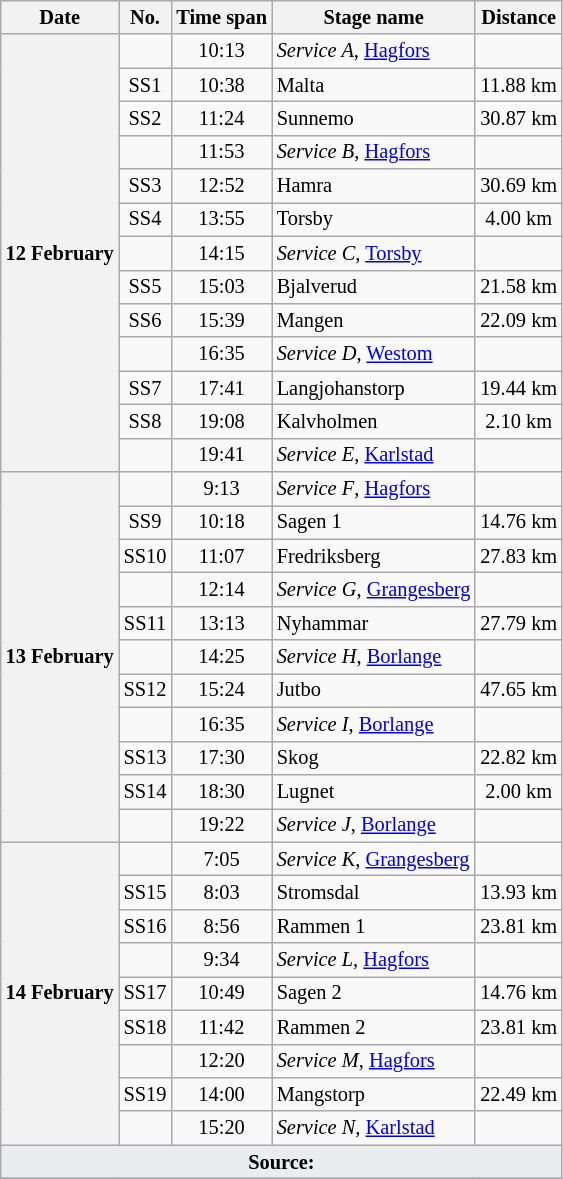<table class="wikitable" style="font-size: 85%;">
<tr>
<th>Date</th>
<th>No.</th>
<th>Time span</th>
<th>Stage name</th>
<th>Distance</th>
</tr>
<tr>
<th rowspan="13">12 February</th>
<td align="center"></td>
<td align="center">10:13</td>
<td><em>Service A</em>, <a href='#'>Hagfors</a></td>
<td></td>
</tr>
<tr>
<td align="center">SS1</td>
<td align="center">10:38</td>
<td>Malta</td>
<td align="center">11.88 km</td>
</tr>
<tr>
<td align="center">SS2</td>
<td align="center">11:24</td>
<td>Sunnemo</td>
<td align="center">30.87 km</td>
</tr>
<tr>
<td align="center"></td>
<td align="center">11:53</td>
<td><em>Service B</em>, <a href='#'>Hagfors</a></td>
<td></td>
</tr>
<tr>
<td align="center">SS3</td>
<td align="center">12:52</td>
<td>Hamra</td>
<td align="center">30.69 km</td>
</tr>
<tr>
<td align="center">SS4</td>
<td align="center">13:55</td>
<td>Torsby</td>
<td align="center">4.00 km</td>
</tr>
<tr>
<td align="center"></td>
<td align="center">14:15</td>
<td><em>Service C</em>, <a href='#'>Torsby</a></td>
<td></td>
</tr>
<tr>
<td align="center">SS5</td>
<td align="center">15:03</td>
<td>Bjalverud</td>
<td align="center">21.58 km</td>
</tr>
<tr>
<td align="center">SS6</td>
<td align="center">15:39</td>
<td>Mangen</td>
<td align="center">22.09 km</td>
</tr>
<tr>
<td align="center"></td>
<td align="center">16:35</td>
<td><em>Service D</em>, <a href='#'>Westom</a></td>
<td></td>
</tr>
<tr>
<td align="center">SS7</td>
<td align="center">17:41</td>
<td>Langjohanstorp</td>
<td align="center">19.44 km</td>
</tr>
<tr>
<td align="center">SS8</td>
<td align="center">19:08</td>
<td>Kalvholmen</td>
<td align="center">2.10 km</td>
</tr>
<tr>
<td align="center"></td>
<td align="center">19:41</td>
<td><em>Service E</em>, <a href='#'>Karlstad</a></td>
<td></td>
</tr>
<tr>
<th rowspan="11">13 February</th>
<td align="center"></td>
<td align="center">9:13</td>
<td><em>Service F</em>, <a href='#'>Hagfors</a></td>
<td></td>
</tr>
<tr>
<td align="center">SS9</td>
<td align="center">10:18</td>
<td>Sagen 1</td>
<td align="center">14.76 km</td>
</tr>
<tr>
<td align="center">SS10</td>
<td align="center">11:07</td>
<td>Fredriksberg</td>
<td align="center">27.83 km</td>
</tr>
<tr>
<td align="center"></td>
<td align="center">12:14</td>
<td><em>Service G</em>, <a href='#'>Grangesberg</a></td>
<td></td>
</tr>
<tr>
<td align="center">SS11</td>
<td align="center">13:13</td>
<td>Nyhammar</td>
<td align="center">27.79 km</td>
</tr>
<tr>
<td align="center"></td>
<td align="center">14:25</td>
<td><em>Service H</em>, <a href='#'>Borlange</a></td>
<td></td>
</tr>
<tr>
<td align="center">SS12</td>
<td align="center">15:24</td>
<td>Jutbo</td>
<td align="center">47.65 km</td>
</tr>
<tr>
<td align="center"></td>
<td align="center">16:35</td>
<td><em>Service I</em>, <a href='#'>Borlange</a></td>
<td></td>
</tr>
<tr>
<td align="center">SS13</td>
<td align="center">17:30</td>
<td>Skog</td>
<td align="center">22.82 km</td>
</tr>
<tr>
<td align="center">SS14</td>
<td align="center">18:30</td>
<td>Lugnet</td>
<td align="center">2.00 km</td>
</tr>
<tr>
<td align="center"></td>
<td align="center">19:22</td>
<td><em>Service J</em>, <a href='#'>Borlange</a></td>
<td></td>
</tr>
<tr>
<th rowspan="9">14 February</th>
<td align="center"></td>
<td align="center">7:05</td>
<td><em>Service K</em>, <a href='#'>Grangesberg</a></td>
<td></td>
</tr>
<tr>
<td align="center">SS15</td>
<td align="center">8:03</td>
<td>Stromsdal</td>
<td align="center">13.93 km</td>
</tr>
<tr>
<td align="center">SS16</td>
<td align="center">8:56</td>
<td>Rammen 1</td>
<td align="center">23.81 km</td>
</tr>
<tr>
<td align="center"></td>
<td align="center">9:34</td>
<td><em>Service L</em>, <a href='#'>Hagfors</a></td>
<td></td>
</tr>
<tr>
<td align="center">SS17</td>
<td align="center">10:49</td>
<td>Sagen 2</td>
<td align="center">14.76 km</td>
</tr>
<tr>
<td align="center">SS18</td>
<td align="center">11:42</td>
<td>Rammen 2</td>
<td align="center">23.81 km</td>
</tr>
<tr>
<td align="center"></td>
<td align="center">12:20</td>
<td><em>Service M</em>, <a href='#'>Hagfors</a></td>
<td></td>
</tr>
<tr>
<td align="center">SS19</td>
<td align="center">14:00</td>
<td>Mangstorp</td>
<td align="center">22.49 km</td>
</tr>
<tr>
<td align="center"></td>
<td align="center">15:20</td>
<td><em>Service N</em>, <a href='#'>Karlstad</a></td>
<td></td>
</tr>
<tr>
<td colspan="5" style="background-color:#EAECF0;text-align:center"><strong>Source:</strong></td>
</tr>
<tr>
</tr>
</table>
